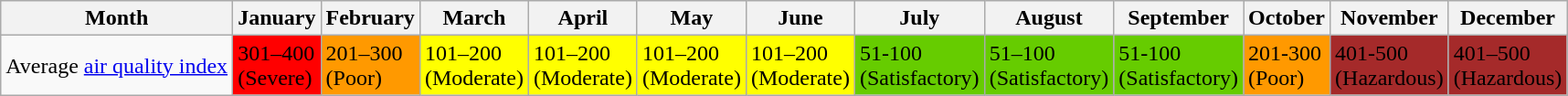<table class="wikitable">
<tr>
<th>Month</th>
<th>January</th>
<th>February</th>
<th>March</th>
<th>April</th>
<th>May</th>
<th>June</th>
<th>July</th>
<th>August</th>
<th>September</th>
<th>October</th>
<th>November</th>
<th>December</th>
</tr>
<tr>
<td>Average <a href='#'>air quality index</a></td>
<td style="background:red; colour: black">301–400<br>(Severe)</td>
<td style="background: #f90; colour: black">201–300<br>(Poor)</td>
<td style="background: #ff0; colour: black">101–200<br>(Moderate)</td>
<td style="background: #ff0; colour: black">101–200<br>(Moderate)</td>
<td style="background: #ff0; colour: black">101–200<br>(Moderate)</td>
<td style="background: #ff0; colour: black">101–200<br>(Moderate)</td>
<td style="background: #6c0; colour: black">51-100<br>(Satisfactory)</td>
<td style="background: #6c0; colour: black">51–100<br>(Satisfactory)</td>
<td style="background: #6c0; colour: black">51-100<br>(Satisfactory)</td>
<td style="background: #f90; colour: black">201-300<br>(Poor)</td>
<td style="background:brown; colour: black">401-500<br>(Hazardous)</td>
<td style="background:brown; colour: black">401–500<br>(Hazardous)</td>
</tr>
</table>
